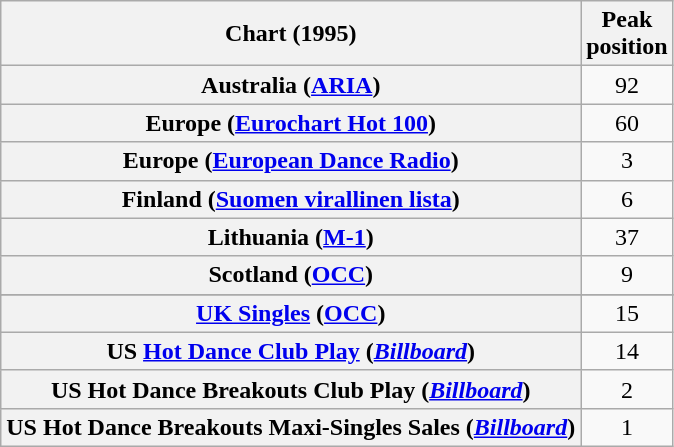<table class="wikitable sortable plainrowheaders">
<tr>
<th>Chart (1995)</th>
<th>Peak<br>position</th>
</tr>
<tr>
<th scope="row">Australia (<a href='#'>ARIA</a>)</th>
<td align="center">92</td>
</tr>
<tr>
<th scope="row">Europe (<a href='#'>Eurochart Hot 100</a>)</th>
<td align="center">60</td>
</tr>
<tr>
<th scope="row">Europe (<a href='#'>European Dance Radio</a>)</th>
<td align="center">3</td>
</tr>
<tr>
<th scope="row">Finland (<a href='#'>Suomen virallinen lista</a>)</th>
<td align="center">6</td>
</tr>
<tr>
<th scope="row">Lithuania (<a href='#'>M-1</a>)</th>
<td align="center">37</td>
</tr>
<tr>
<th scope="row">Scotland (<a href='#'>OCC</a>)</th>
<td align="center">9</td>
</tr>
<tr>
</tr>
<tr>
<th scope="row"><a href='#'>UK Singles</a> (<a href='#'>OCC</a>)</th>
<td align="center">15</td>
</tr>
<tr>
<th scope="row">US <a href='#'>Hot Dance Club Play</a> (<em><a href='#'>Billboard</a></em>)</th>
<td align="center">14</td>
</tr>
<tr>
<th scope="row">US Hot Dance Breakouts Club Play (<em><a href='#'>Billboard</a></em>)</th>
<td align="center">2</td>
</tr>
<tr>
<th scope="row">US Hot Dance Breakouts Maxi-Singles Sales (<em><a href='#'>Billboard</a></em>)</th>
<td align="center">1</td>
</tr>
</table>
